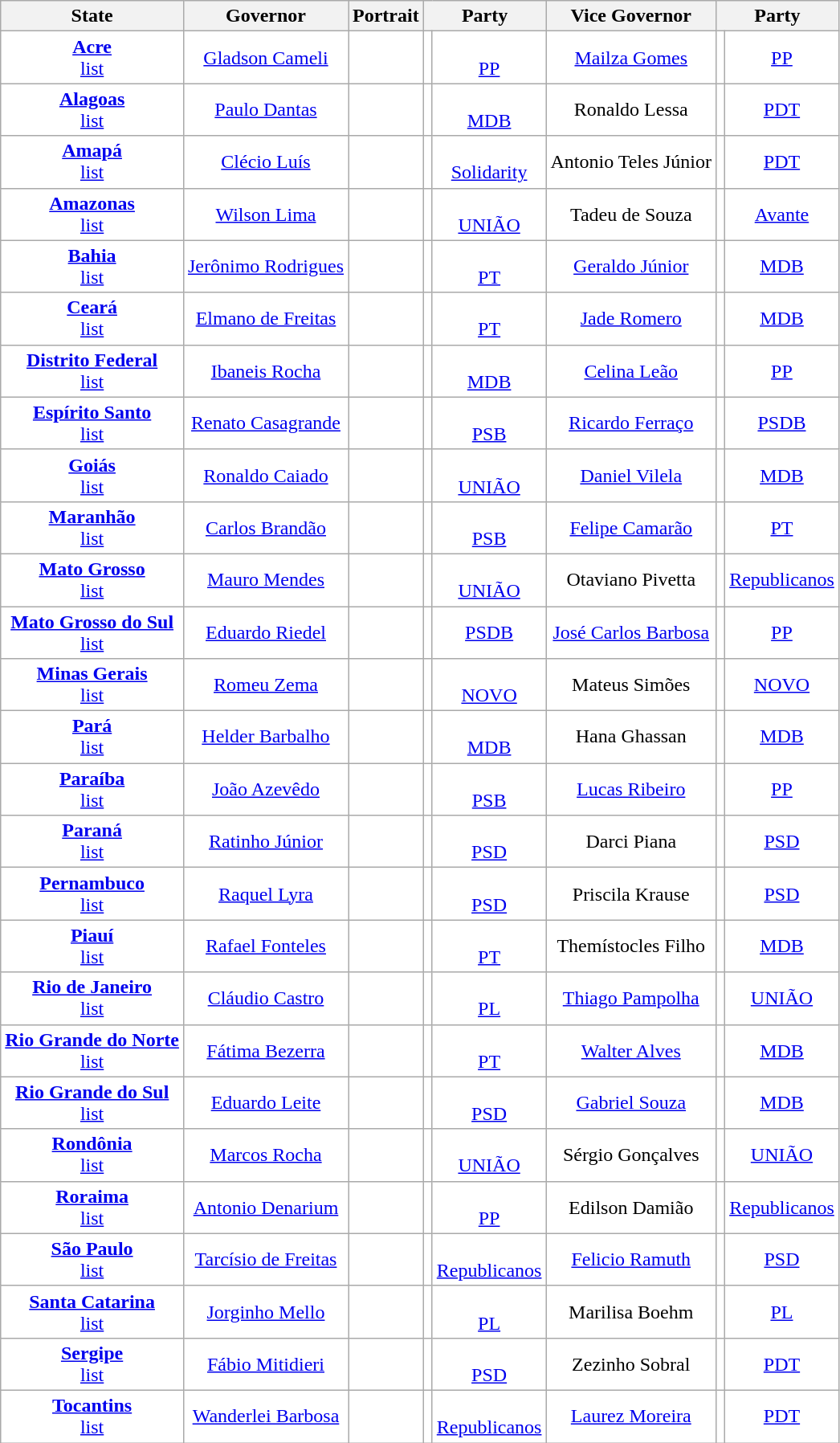<table class="sortable wikitable" style="background:transparent; text-align:center">
<tr>
<th>State</th>
<th>Governor</th>
<th>Portrait</th>
<th colspan=2>Party</th>
<th>Vice Governor</th>
<th colspan=2>Party</th>
</tr>
<tr>
<td><strong><a href='#'>Acre</a></strong> <br> <a href='#'>list</a></td>
<td><a href='#'>Gladson Cameli</a></td>
<td></td>
<td></td>
<td> <br><a href='#'>PP</a></td>
<td><a href='#'>Mailza Gomes</a></td>
<td></td>
<td><a href='#'>PP</a></td>
</tr>
<tr>
<td><strong><a href='#'>Alagoas</a></strong> <br> <a href='#'>list</a></td>
<td><a href='#'>Paulo Dantas</a></td>
<td></td>
<td></td>
<td><br> <a href='#'>MDB</a></td>
<td>Ronaldo Lessa</td>
<td></td>
<td><a href='#'>PDT</a></td>
</tr>
<tr>
<td><strong><a href='#'>Amapá</a></strong> <br> <a href='#'>list</a></td>
<td><a href='#'>Clécio Luís</a></td>
<td></td>
<td></td>
<td><br><a href='#'>Solidarity</a></td>
<td>Antonio Teles Júnior</td>
<td></td>
<td><a href='#'>PDT</a></td>
</tr>
<tr>
<td><strong><a href='#'>Amazonas</a></strong> <br> <a href='#'>list</a></td>
<td><a href='#'>Wilson Lima</a></td>
<td></td>
<td></td>
<td><br><a href='#'>UNIÃO</a></td>
<td>Tadeu de Souza</td>
<td></td>
<td><a href='#'>Avante</a></td>
</tr>
<tr>
<td><strong><a href='#'>Bahia</a></strong> <br> <a href='#'>list</a></td>
<td><a href='#'>Jerônimo Rodrigues</a></td>
<td></td>
<td></td>
<td><br><a href='#'>PT</a></td>
<td><a href='#'>Geraldo Júnior</a></td>
<td></td>
<td><a href='#'>MDB</a></td>
</tr>
<tr>
<td><strong><a href='#'>Ceará</a></strong> <br> <a href='#'>list</a></td>
<td><a href='#'>Elmano de Freitas</a></td>
<td></td>
<td></td>
<td><br><a href='#'>PT</a></td>
<td><a href='#'>Jade Romero</a></td>
<td></td>
<td><a href='#'>MDB</a></td>
</tr>
<tr>
<td><strong><a href='#'>Distrito Federal</a></strong> <br> <a href='#'>list</a></td>
<td><a href='#'>Ibaneis Rocha</a></td>
<td></td>
<td></td>
<td><br><a href='#'>MDB</a></td>
<td><a href='#'>Celina Leão</a></td>
<td></td>
<td><a href='#'>PP</a></td>
</tr>
<tr>
<td><strong><a href='#'>Espírito Santo</a></strong> <br> <a href='#'>list</a></td>
<td><a href='#'>Renato Casagrande</a></td>
<td></td>
<td></td>
<td><br> <a href='#'>PSB</a></td>
<td><a href='#'>Ricardo Ferraço</a></td>
<td></td>
<td><a href='#'>PSDB</a></td>
</tr>
<tr>
<td><strong><a href='#'>Goiás</a></strong> <br> <a href='#'>list</a></td>
<td><a href='#'>Ronaldo Caiado</a></td>
<td></td>
<td></td>
<td><br><a href='#'>UNIÃO</a></td>
<td><a href='#'>Daniel Vilela</a></td>
<td></td>
<td><a href='#'>MDB</a></td>
</tr>
<tr>
<td><strong><a href='#'>Maranhão</a></strong> <br> <a href='#'>list</a></td>
<td><a href='#'>Carlos Brandão</a></td>
<td></td>
<td></td>
<td><br> <a href='#'>PSB</a></td>
<td><a href='#'>Felipe Camarão</a></td>
<td></td>
<td><a href='#'>PT</a></td>
</tr>
<tr>
<td><strong><a href='#'>Mato Grosso</a></strong> <br> <a href='#'>list</a></td>
<td><a href='#'>Mauro Mendes</a></td>
<td></td>
<td></td>
<td><br><a href='#'>UNIÃO</a></td>
<td>Otaviano Pivetta</td>
<td></td>
<td><a href='#'>Republicanos</a></td>
</tr>
<tr>
<td><strong><a href='#'>Mato Grosso do Sul</a></strong> <br> <a href='#'>list</a></td>
<td><a href='#'>Eduardo Riedel</a></td>
<td></td>
<td></td>
<td><a href='#'>PSDB</a></td>
<td><a href='#'>José Carlos Barbosa</a></td>
<td></td>
<td><a href='#'>PP</a></td>
</tr>
<tr>
<td><strong><a href='#'>Minas Gerais</a></strong> <br> <a href='#'>list</a></td>
<td><a href='#'>Romeu Zema</a></td>
<td></td>
<td></td>
<td><br><a href='#'>NOVO</a></td>
<td>Mateus Simões</td>
<td></td>
<td><a href='#'>NOVO</a></td>
</tr>
<tr>
<td><strong><a href='#'>Pará</a></strong> <br> <a href='#'>list</a></td>
<td><a href='#'>Helder Barbalho</a></td>
<td></td>
<td></td>
<td><br> <a href='#'>MDB</a></td>
<td>Hana Ghassan</td>
<td></td>
<td><a href='#'>MDB</a></td>
</tr>
<tr>
<td><strong><a href='#'>Paraíba</a></strong> <br> <a href='#'>list</a></td>
<td><a href='#'>João Azevêdo</a></td>
<td></td>
<td></td>
<td><br> <a href='#'>PSB</a></td>
<td><a href='#'>Lucas Ribeiro</a></td>
<td></td>
<td><a href='#'>PP</a></td>
</tr>
<tr>
<td><strong><a href='#'>Paraná</a></strong> <br> <a href='#'>list</a></td>
<td><a href='#'>Ratinho Júnior</a></td>
<td></td>
<td></td>
<td><br><a href='#'>PSD</a></td>
<td>Darci Piana</td>
<td></td>
<td><a href='#'>PSD</a></td>
</tr>
<tr>
<td><strong><a href='#'>Pernambuco</a></strong> <br> <a href='#'>list</a></td>
<td><a href='#'>Raquel Lyra</a></td>
<td></td>
<td></td>
<td> <br> <a href='#'>PSD</a></td>
<td>Priscila Krause</td>
<td></td>
<td><a href='#'>PSD</a></td>
</tr>
<tr>
<td><strong><a href='#'>Piauí</a></strong> <br> <a href='#'>list</a></td>
<td><a href='#'>Rafael Fonteles</a></td>
<td></td>
<td></td>
<td><br><a href='#'>PT</a></td>
<td>Themístocles Filho</td>
<td></td>
<td><a href='#'>MDB</a></td>
</tr>
<tr>
<td><strong><a href='#'>Rio de Janeiro</a></strong> <br> <a href='#'>list</a></td>
<td><a href='#'>Cláudio Castro</a></td>
<td></td>
<td></td>
<td><br><a href='#'>PL</a></td>
<td><a href='#'>Thiago Pampolha</a></td>
<td></td>
<td><a href='#'>UNIÃO</a></td>
</tr>
<tr>
<td><strong><a href='#'>Rio Grande do Norte</a></strong> <br> <a href='#'>list</a></td>
<td><a href='#'>Fátima Bezerra</a></td>
<td></td>
<td></td>
<td><br> <a href='#'>PT</a></td>
<td><a href='#'>Walter Alves</a></td>
<td></td>
<td><a href='#'>MDB</a></td>
</tr>
<tr>
<td><strong><a href='#'>Rio Grande do Sul</a></strong> <br> <a href='#'>list</a></td>
<td><a href='#'>Eduardo Leite</a></td>
<td></td>
<td></td>
<td><br><a href='#'>PSD</a></td>
<td><a href='#'>Gabriel Souza</a></td>
<td></td>
<td><a href='#'>MDB</a></td>
</tr>
<tr>
<td><strong><a href='#'>Rondônia</a></strong> <br> <a href='#'>list</a></td>
<td><a href='#'>Marcos Rocha</a></td>
<td></td>
<td></td>
<td><br><a href='#'>UNIÃO</a></td>
<td>Sérgio Gonçalves</td>
<td></td>
<td><a href='#'>UNIÃO</a></td>
</tr>
<tr>
<td><strong><a href='#'>Roraima</a></strong> <br> <a href='#'>list</a></td>
<td><a href='#'>Antonio Denarium</a></td>
<td></td>
<td></td>
<td><br><a href='#'>PP</a></td>
<td>Edilson Damião</td>
<td></td>
<td><a href='#'>Republicanos</a></td>
</tr>
<tr>
<td><strong><a href='#'>São Paulo</a></strong> <br> <a href='#'>list</a></td>
<td><a href='#'>Tarcísio de Freitas</a></td>
<td></td>
<td></td>
<td><br><a href='#'>Republicanos</a></td>
<td><a href='#'>Felicio Ramuth</a></td>
<td></td>
<td><a href='#'>PSD</a></td>
</tr>
<tr>
<td><strong><a href='#'>Santa Catarina</a></strong> <br> <a href='#'>list</a></td>
<td><a href='#'>Jorginho Mello</a></td>
<td></td>
<td></td>
<td><br><a href='#'>PL</a></td>
<td>Marilisa Boehm</td>
<td></td>
<td><a href='#'>PL</a></td>
</tr>
<tr>
<td><strong><a href='#'>Sergipe</a></strong> <br> <a href='#'>list</a></td>
<td><a href='#'>Fábio Mitidieri</a></td>
<td></td>
<td></td>
<td><br><a href='#'>PSD</a></td>
<td>Zezinho Sobral</td>
<td></td>
<td><a href='#'>PDT</a></td>
</tr>
<tr>
<td><strong><a href='#'>Tocantins</a></strong> <br> <a href='#'>list</a></td>
<td><a href='#'>Wanderlei Barbosa</a></td>
<td></td>
<td></td>
<td><br><a href='#'>Republicanos</a></td>
<td><a href='#'>Laurez Moreira</a></td>
<td></td>
<td><a href='#'>PDT</a></td>
</tr>
</table>
